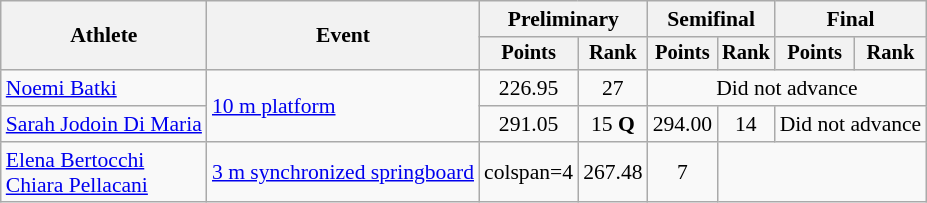<table class=wikitable style="font-size:90%">
<tr>
<th rowspan="2">Athlete</th>
<th rowspan="2">Event</th>
<th colspan="2">Preliminary</th>
<th colspan="2">Semifinal</th>
<th colspan="2">Final</th>
</tr>
<tr style="font-size:95%">
<th>Points</th>
<th>Rank</th>
<th>Points</th>
<th>Rank</th>
<th>Points</th>
<th>Rank</th>
</tr>
<tr align=center>
<td align=left><a href='#'>Noemi Batki</a></td>
<td align=left rowspan=2><a href='#'>10 m platform</a></td>
<td>226.95</td>
<td>27</td>
<td colspan="4">Did not advance</td>
</tr>
<tr align=center>
<td align=left><a href='#'>Sarah Jodoin Di Maria</a></td>
<td>291.05</td>
<td>15 <strong>Q</strong></td>
<td>294.00</td>
<td>14</td>
<td colspan="2">Did not advance</td>
</tr>
<tr align=center>
<td align=left><a href='#'>Elena Bertocchi</a><br><a href='#'>Chiara Pellacani</a></td>
<td align=left><a href='#'>3 m synchronized springboard</a></td>
<td>colspan=4 </td>
<td>267.48</td>
<td>7</td>
</tr>
</table>
